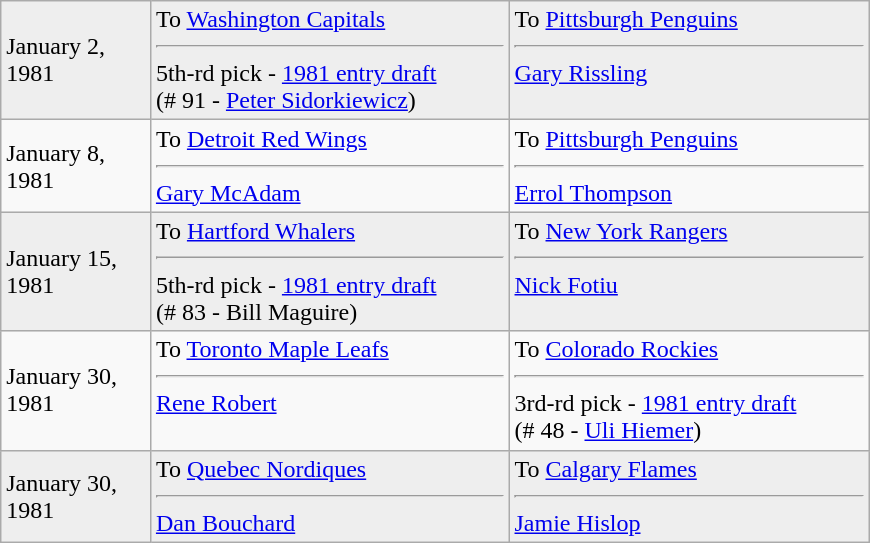<table class="wikitable" style="border:1px solid #999; width:580px;">
<tr style="background:#eee;">
<td>January 2,<br>1981</td>
<td valign="top">To <a href='#'>Washington Capitals</a><hr>5th-rd pick - <a href='#'>1981 entry draft</a><br>(# 91 - <a href='#'>Peter Sidorkiewicz</a>)</td>
<td valign="top">To <a href='#'>Pittsburgh Penguins</a><hr><a href='#'>Gary Rissling</a></td>
</tr>
<tr>
<td>January 8,<br>1981</td>
<td valign="top">To <a href='#'>Detroit Red Wings</a><hr><a href='#'>Gary McAdam</a></td>
<td valign="top">To <a href='#'>Pittsburgh Penguins</a><hr><a href='#'>Errol Thompson</a></td>
</tr>
<tr style="background:#eee;">
<td>January 15,<br>1981</td>
<td valign="top">To <a href='#'>Hartford Whalers</a><hr>5th-rd pick - <a href='#'>1981 entry draft</a><br>(# 83 - Bill Maguire)</td>
<td valign="top">To <a href='#'>New York Rangers</a><hr><a href='#'>Nick Fotiu</a></td>
</tr>
<tr>
<td>January 30,<br>1981</td>
<td valign="top">To <a href='#'>Toronto Maple Leafs</a><hr><a href='#'>Rene Robert</a></td>
<td valign="top">To <a href='#'>Colorado Rockies</a><hr>3rd-rd pick - <a href='#'>1981 entry draft</a><br>(# 48 - <a href='#'>Uli Hiemer</a>)</td>
</tr>
<tr style="background:#eee;">
<td>January 30,<br>1981</td>
<td valign="top">To <a href='#'>Quebec Nordiques</a><hr><a href='#'>Dan Bouchard</a></td>
<td valign="top">To <a href='#'>Calgary Flames</a><hr><a href='#'>Jamie Hislop</a></td>
</tr>
</table>
